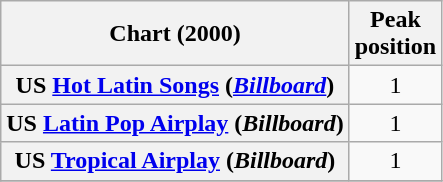<table class="wikitable plainrowheaders" style="text-align:center">
<tr>
<th scope="col">Chart (2000)</th>
<th scope="col">Peak<br>position</th>
</tr>
<tr>
<th scope="row">US <a href='#'>Hot Latin Songs</a> (<em><a href='#'>Billboard</a></em>)</th>
<td>1</td>
</tr>
<tr>
<th scope="row">US <a href='#'>Latin Pop Airplay</a> (<em>Billboard</em>)</th>
<td>1</td>
</tr>
<tr>
<th scope="row">US <a href='#'>Tropical Airplay</a> (<em>Billboard</em>)</th>
<td>1</td>
</tr>
<tr>
</tr>
</table>
